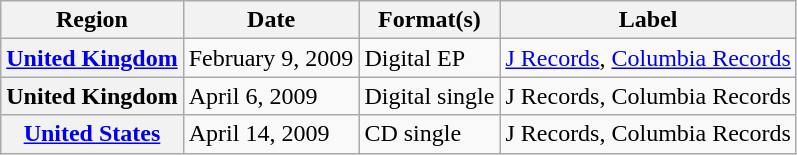<table class="wikitable plainrowheaders">
<tr>
<th scope="col">Region</th>
<th scope="col">Date</th>
<th scope="col">Format(s)</th>
<th scope="col">Label</th>
</tr>
<tr>
<th scope="row"><a href='#'>United Kingdom</a></th>
<td>February 9, 2009</td>
<td>Digital EP</td>
<td><a href='#'>J Records</a>, <a href='#'>Columbia Records</a></td>
</tr>
<tr>
<th scope="row">United Kingdom</th>
<td>April 6, 2009</td>
<td>Digital single</td>
<td>J Records, Columbia Records</td>
</tr>
<tr>
<th scope="row"><a href='#'>United States</a></th>
<td>April 14, 2009</td>
<td>CD single</td>
<td>J Records, Columbia Records</td>
</tr>
</table>
